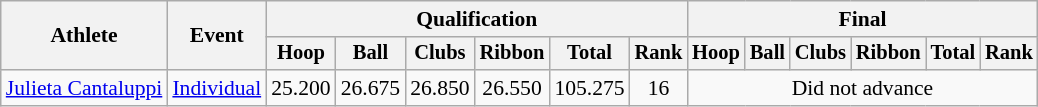<table class=wikitable style="font-size:90%">
<tr>
<th rowspan="2">Athlete</th>
<th rowspan="2">Event</th>
<th colspan=6>Qualification</th>
<th colspan=6>Final</th>
</tr>
<tr style="font-size:95%">
<th>Hoop</th>
<th>Ball</th>
<th>Clubs</th>
<th>Ribbon</th>
<th>Total</th>
<th>Rank</th>
<th>Hoop</th>
<th>Ball</th>
<th>Clubs</th>
<th>Ribbon</th>
<th>Total</th>
<th>Rank</th>
</tr>
<tr align=center>
<td align=left><a href='#'>Julieta Cantaluppi</a></td>
<td align=left><a href='#'>Individual</a></td>
<td>25.200</td>
<td>26.675</td>
<td>26.850</td>
<td>26.550</td>
<td>105.275</td>
<td>16</td>
<td colspan=6>Did not advance</td>
</tr>
</table>
